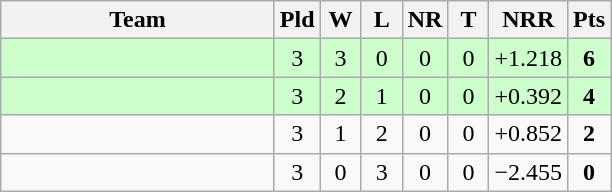<table class="wikitable" style="text-align:center;">
<tr>
<th width=175>Team</th>
<th style="width:20px;" abbr="Played">Pld</th>
<th style="width:20px;" abbr="Won">W</th>
<th style="width:20px;" abbr="Lost">L</th>
<th style="width:20px;" abbr="No Result">NR</th>
<th style="width:20px;" abbr="Tied">T</th>
<th style="width:20px;" abbr="Net Run Rate">NRR</th>
<th style="width:20px;" abbr="Points">Pts</th>
</tr>
<tr style="background:#cfc;">
<td style="text-align:left;"></td>
<td>3</td>
<td>3</td>
<td>0</td>
<td>0</td>
<td>0</td>
<td>+1.218</td>
<td><strong>6</strong></td>
</tr>
<tr style="background:#cfc;">
<td style="text-align:left;"></td>
<td>3</td>
<td>2</td>
<td>1</td>
<td>0</td>
<td>0</td>
<td>+0.392</td>
<td><strong>4</strong></td>
</tr>
<tr>
<td style="text-align:left;"></td>
<td>3</td>
<td>1</td>
<td>2</td>
<td>0</td>
<td>0</td>
<td>+0.852</td>
<td><strong>2</strong></td>
</tr>
<tr>
<td style="text-align:left;"></td>
<td>3</td>
<td>0</td>
<td>3</td>
<td>0</td>
<td>0</td>
<td>−2.455</td>
<td><strong>0</strong></td>
</tr>
</table>
